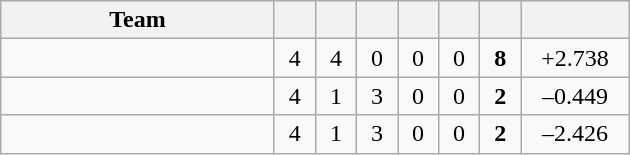<table class="wikitable" style="text-align:center">
<tr>
<th style="width:175px;">Team</th>
<th style="width:20px;"></th>
<th style="width:20px;"></th>
<th style="width:20px;"></th>
<th style="width:20px;"></th>
<th style="width:20px;"></th>
<th style="width:20px;"></th>
<th style="width:65px;"></th>
</tr>
<tr>
<td style="text-align:left"></td>
<td>4</td>
<td>4</td>
<td>0</td>
<td>0</td>
<td>0</td>
<td><strong>8</strong></td>
<td>+2.738</td>
</tr>
<tr>
<td style="text-align:left"></td>
<td>4</td>
<td>1</td>
<td>3</td>
<td>0</td>
<td>0</td>
<td><strong>2</strong></td>
<td>–0.449</td>
</tr>
<tr>
<td style="text-align:left"></td>
<td>4</td>
<td>1</td>
<td>3</td>
<td>0</td>
<td>0</td>
<td><strong>2</strong></td>
<td>–2.426</td>
</tr>
</table>
